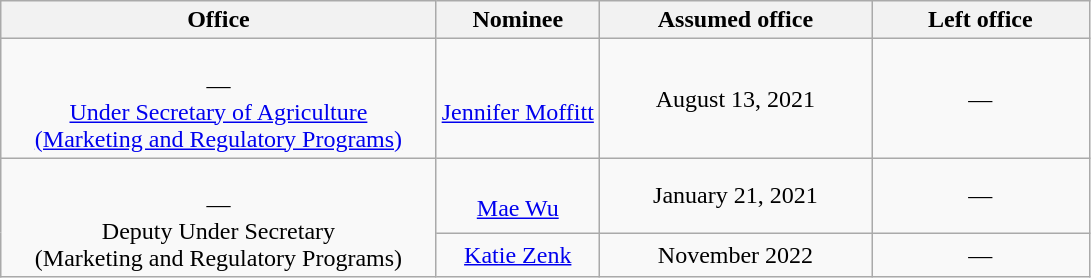<table class="wikitable sortable" style="text-align:center">
<tr>
<th style="width:40%;">Office</th>
<th style="width:15%;">Nominee</th>
<th style="width:25%;" data-sort-type="date">Assumed office</th>
<th style="width:20%;" data-sort-type="date">Left office</th>
</tr>
<tr>
<td><br>—<br><a href='#'>Under Secretary of Agriculture<br>(Marketing and Regulatory Programs)</a></td>
<td><br><a href='#'>Jennifer Moffitt</a></td>
<td>August 13, 2021<br></td>
<td>—</td>
</tr>
<tr>
<td rowspan=2><br>—<br>Deputy Under Secretary<br>(Marketing and Regulatory Programs)</td>
<td><br><a href='#'>Mae Wu</a></td>
<td>January 21, 2021</td>
<td>—</td>
</tr>
<tr>
<td><a href='#'>Katie Zenk</a></td>
<td>November 2022</td>
<td>—</td>
</tr>
</table>
